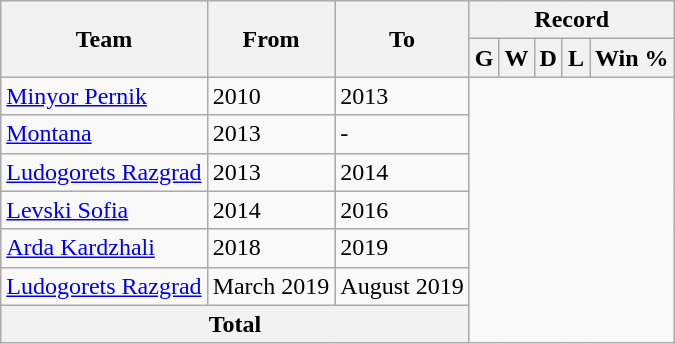<table class="wikitable" style="text-align: center">
<tr>
<th rowspan="2">Team</th>
<th rowspan="2">From</th>
<th rowspan="2">To</th>
<th colspan="5">Record</th>
</tr>
<tr>
<th>G</th>
<th>W</th>
<th>D</th>
<th>L</th>
<th>Win %</th>
</tr>
<tr>
<td align=left><a href='#'>Minyor Pernik</a></td>
<td align=left>2010</td>
<td align=left>2013<br></td>
</tr>
<tr>
<td align=left><a href='#'>Montana</a></td>
<td align=left>2013</td>
<td align=left>-<br></td>
</tr>
<tr>
<td align=left><a href='#'>Ludogorets Razgrad</a></td>
<td align=left>2013</td>
<td align=left>2014<br></td>
</tr>
<tr>
<td align=left><a href='#'>Levski Sofia</a></td>
<td align=left>2014</td>
<td align=left>2016<br></td>
</tr>
<tr>
<td align=left><a href='#'>Arda Kardzhali</a></td>
<td align=left>2018</td>
<td align=left>2019<br></td>
</tr>
<tr>
<td align=left><a href='#'>Ludogorets Razgrad</a></td>
<td align=left>March 2019</td>
<td align=left>August 2019<br></td>
</tr>
<tr>
<th colspan="3">Total<br></th>
</tr>
</table>
